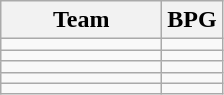<table class=wikitable>
<tr>
<th width=100>Team</th>
<th>BPG</th>
</tr>
<tr>
<td></td>
<td></td>
</tr>
<tr>
<td></td>
<td></td>
</tr>
<tr>
<td></td>
<td></td>
</tr>
<tr>
<td></td>
<td></td>
</tr>
<tr>
<td></td>
<td></td>
</tr>
</table>
